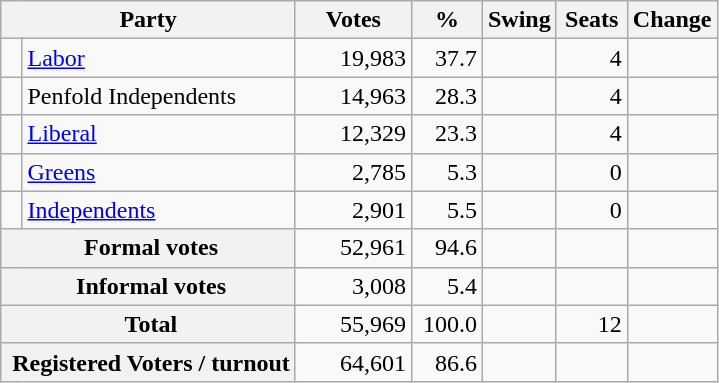<table class="wikitable" style="text-align:right; margin-bottom:0">
<tr>
<th style="width:10px" colspan=3>Party</th>
<th style="width:70px;">Votes</th>
<th style="width:40px;">%</th>
<th style="width:40px;">Swing</th>
<th style="width:40px;">Seats</th>
<th style="width:40px;">Change</th>
</tr>
<tr>
<td> </td>
<td style="text-align:left;" colspan="2"><a href='#'>Labor</a></td>
<td>19,983</td>
<td>37.7</td>
<td></td>
<td>4</td>
<td></td>
</tr>
<tr>
<td> </td>
<td style="text-align:left;" colspan="2">Penfold Independents</td>
<td>14,963</td>
<td>28.3</td>
<td></td>
<td>4</td>
<td></td>
</tr>
<tr>
<td> </td>
<td style="text-align:left;" colspan="2"><a href='#'>Liberal</a></td>
<td>12,329</td>
<td>23.3</td>
<td></td>
<td>4</td>
<td></td>
</tr>
<tr>
<td> </td>
<td style="text-align:left;" colspan="2"><a href='#'>Greens</a></td>
<td>2,785</td>
<td>5.3</td>
<td></td>
<td>0</td>
<td></td>
</tr>
<tr>
<td> </td>
<td style="text-align:left;" colspan="2"><a href='#'>Independents</a></td>
<td>2,901</td>
<td>5.5</td>
<td></td>
<td>0</td>
<td></td>
</tr>
<tr>
<th colspan="3" rowspan="1"> Formal votes</th>
<td>52,961</td>
<td>94.6</td>
<td></td>
<td></td>
<td></td>
</tr>
<tr>
<th colspan="3" rowspan="1"> Informal votes</th>
<td>3,008</td>
<td>5.4</td>
<td></td>
<td></td>
<td></td>
</tr>
<tr>
<th colspan="3" rowspan="1"> <strong>Total </strong></th>
<td>55,969</td>
<td>100.0</td>
<td></td>
<td>12</td>
<td></td>
</tr>
<tr>
<th colspan="3" rowspan="1"> <strong>Registered Voters / turnout</strong></th>
<td>64,601</td>
<td>86.6</td>
<td></td>
<td></td>
</tr>
</table>
